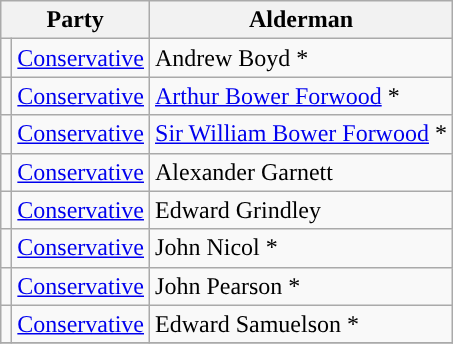<table class="wikitable">
<tr>
<th colspan="2">Party</th>
<th>Alderman</th>
</tr>
<tr>
<td style="background-color:"></td>
<td><a href='#'>Conservative</a></td>
<td>Andrew Boyd *</td>
</tr>
<tr>
<td style="background-color:"></td>
<td><a href='#'>Conservative</a></td>
<td><a href='#'>Arthur Bower Forwood</a> *</td>
</tr>
<tr>
<td style="background-color:"></td>
<td><a href='#'>Conservative</a></td>
<td><a href='#'>Sir William Bower Forwood</a> *</td>
</tr>
<tr>
<td style="background-color:"></td>
<td><a href='#'>Conservative</a></td>
<td>Alexander Garnett</td>
</tr>
<tr>
<td style="background-color:"></td>
<td><a href='#'>Conservative</a></td>
<td>Edward Grindley</td>
</tr>
<tr>
<td style="background-color:"></td>
<td><a href='#'>Conservative</a></td>
<td>John Nicol *</td>
</tr>
<tr>
<td style="background-color:"></td>
<td><a href='#'>Conservative</a></td>
<td>John Pearson *</td>
</tr>
<tr>
<td style="background-color:"></td>
<td><a href='#'>Conservative</a></td>
<td>Edward Samuelson *</td>
</tr>
<tr>
</tr>
</table>
